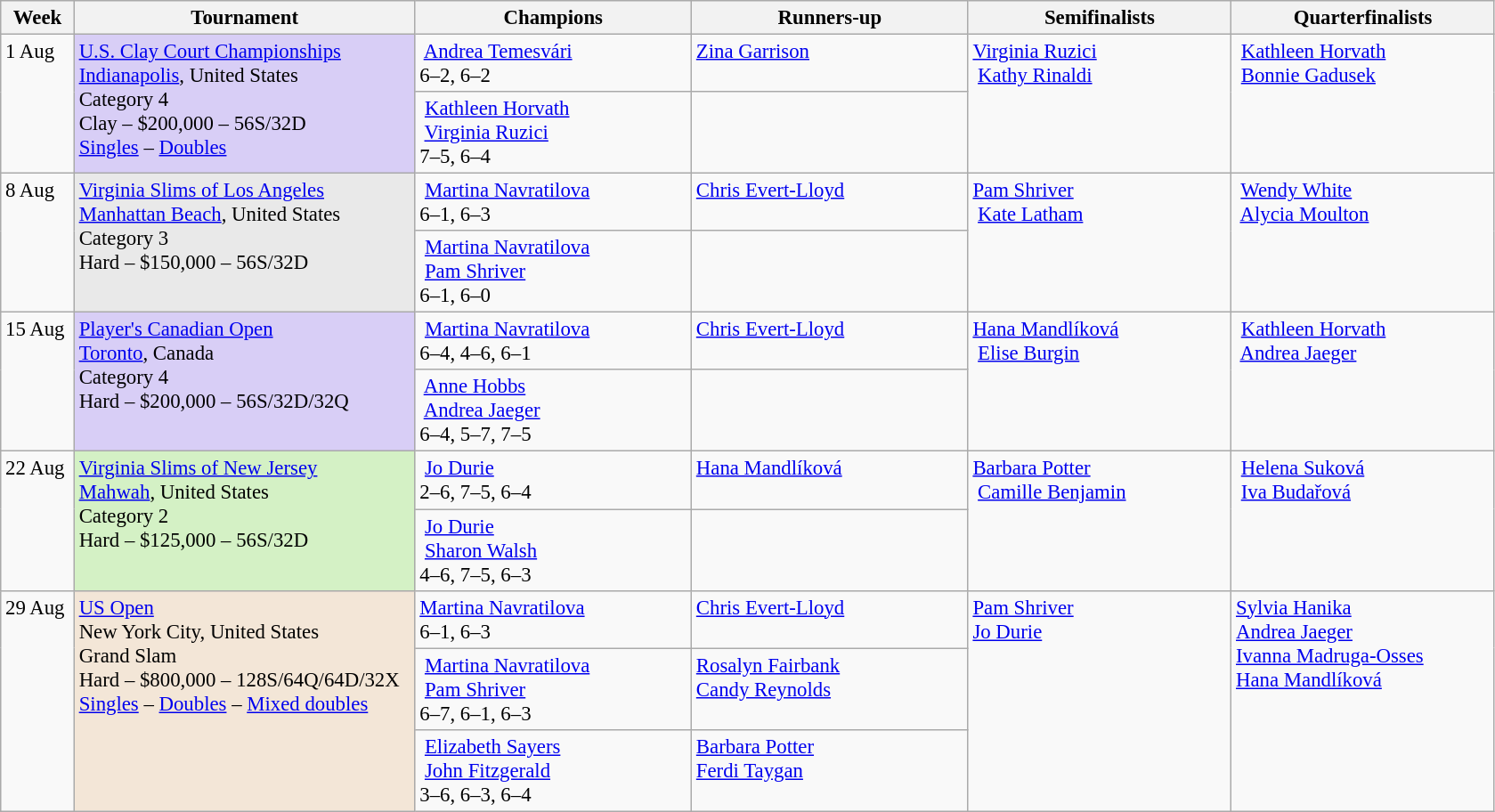<table class=wikitable style=font-size:95%>
<tr>
<th style="width:48px;">Week</th>
<th style="width:248px;">Tournament</th>
<th style="width:200px;">Champions</th>
<th style="width:200px;">Runners-up</th>
<th style="width:190px;">Semifinalists</th>
<th style="width:190px;">Quarterfinalists</th>
</tr>
<tr valign="top">
<td rowspan=2>1 Aug</td>
<td rowspan=2 style="background:#d8cef6;"><a href='#'>U.S. Clay Court Championships</a><br> <a href='#'>Indianapolis</a>, United States<br>Category 4 <br>Clay – $200,000 – 56S/32D <br><a href='#'>Singles</a> – <a href='#'>Doubles</a></td>
<td> <a href='#'>Andrea Temesvári</a><br>6–2, 6–2</td>
<td> <a href='#'>Zina Garrison</a></td>
<td rowspan=2> <a href='#'>Virginia Ruzici</a><br> <a href='#'>Kathy Rinaldi</a><br></td>
<td rowspan=2> <a href='#'>Kathleen Horvath</a><br> <a href='#'>Bonnie Gadusek</a><br> <br></td>
</tr>
<tr valign="top">
<td> <a href='#'>Kathleen Horvath</a><br> <a href='#'>Virginia Ruzici</a><br> 7–5, 6–4</td>
<td></td>
</tr>
<tr valign="top">
<td rowspan=2>8 Aug</td>
<td rowspan=2 style="background:#e9e9e9;"><a href='#'>Virginia Slims of Los Angeles</a><br> <a href='#'>Manhattan Beach</a>, United States<br>Category 3 <br>Hard – $150,000 – 56S/32D</td>
<td> <a href='#'>Martina Navratilova</a><br>6–1, 6–3</td>
<td> <a href='#'>Chris Evert-Lloyd</a></td>
<td rowspan=2> <a href='#'>Pam Shriver</a><br> <a href='#'>Kate Latham</a><br></td>
<td rowspan=2> <a href='#'>Wendy White</a><br> <a href='#'>Alycia Moulton</a><br> <br></td>
</tr>
<tr valign="top">
<td> <a href='#'>Martina Navratilova</a><br> <a href='#'>Pam Shriver</a><br> 6–1, 6–0</td>
<td></td>
</tr>
<tr valign="top">
<td rowspan=2>15 Aug</td>
<td rowspan=2 style="background:#d8cef6;"><a href='#'>Player's Canadian Open</a><br> <a href='#'>Toronto</a>, Canada <br>Category 4 <br>Hard – $200,000 – 56S/32D/32Q</td>
<td> <a href='#'>Martina Navratilova</a><br>6–4, 4–6, 6–1</td>
<td> <a href='#'>Chris Evert-Lloyd</a></td>
<td rowspan=2> <a href='#'>Hana Mandlíková</a><br> <a href='#'>Elise Burgin</a><br></td>
<td rowspan=2> <a href='#'>Kathleen Horvath</a><br> <a href='#'>Andrea Jaeger</a><br> <br></td>
</tr>
<tr valign="top">
<td> <a href='#'>Anne Hobbs</a><br> <a href='#'>Andrea Jaeger</a><br> 6–4, 5–7, 7–5</td>
<td></td>
</tr>
<tr valign=top>
<td rowspan=2>22 Aug</td>
<td rowspan=2 style="background:#d4f1c5;"><a href='#'>Virginia Slims of New Jersey</a><br> <a href='#'>Mahwah</a>, United States <br>Category 2 <br>Hard – $125,000 – 56S/32D</td>
<td> <a href='#'>Jo Durie</a><br>2–6, 7–5, 6–4</td>
<td> <a href='#'>Hana Mandlíková</a></td>
<td rowspan=2> <a href='#'>Barbara Potter</a><br> <a href='#'>Camille Benjamin</a><br></td>
<td rowspan=2> <a href='#'>Helena Suková</a><br> <a href='#'>Iva Budařová</a><br> <br></td>
</tr>
<tr valign="top">
<td> <a href='#'>Jo Durie</a><br> <a href='#'>Sharon Walsh</a><br> 4–6, 7–5, 6–3</td>
<td></td>
</tr>
<tr valign=top>
<td rowspan=3>29 Aug</td>
<td rowspan=3 style="background:#F3E6D7;"><a href='#'>US Open</a><br> New York City, United States<br>Grand Slam <br>Hard – $800,000 – 128S/64Q/64D/32X <br><a href='#'>Singles</a> – <a href='#'>Doubles</a> – <a href='#'>Mixed doubles</a></td>
<td> <a href='#'>Martina Navratilova</a> <br>6–1, 6–3</td>
<td> <a href='#'>Chris Evert-Lloyd</a></td>
<td rowspan=3> <a href='#'>Pam Shriver</a> <br> <a href='#'>Jo Durie</a> <br></td>
<td rowspan=3> <a href='#'>Sylvia Hanika</a> <br> <a href='#'>Andrea Jaeger</a><br>  <a href='#'>Ivanna Madruga-Osses</a> <br> <a href='#'>Hana Mandlíková</a><br></td>
</tr>
<tr valign="top">
<td> <a href='#'>Martina Navratilova</a><br> <a href='#'>Pam Shriver</a> <br>6–7, 6–1, 6–3</td>
<td> <a href='#'>Rosalyn Fairbank</a><br>  <a href='#'>Candy Reynolds</a></td>
</tr>
<tr valign="top">
<td> <a href='#'>Elizabeth Sayers</a><br> <a href='#'>John Fitzgerald</a> <br>3–6, 6–3, 6–4</td>
<td> <a href='#'>Barbara Potter</a><br>  <a href='#'>Ferdi Taygan</a></td>
</tr>
</table>
